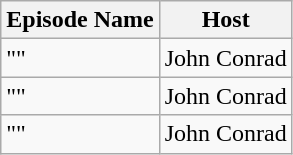<table class="wikitable">
<tr>
<th scope="col">Episode Name</th>
<th scope="col">Host</th>
</tr>
<tr>
<td>""</td>
<td>John Conrad</td>
</tr>
<tr>
<td>""</td>
<td>John Conrad</td>
</tr>
<tr>
<td>""</td>
<td>John Conrad</td>
</tr>
</table>
